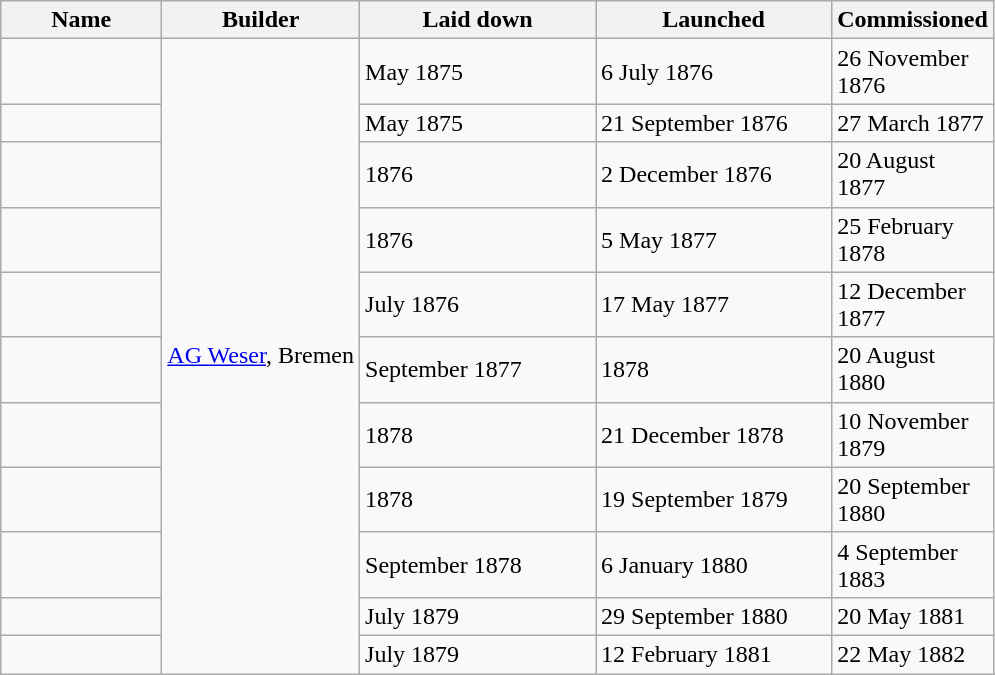<table class="wikitable">
<tr>
<th width="100">Name</th>
<th scope="col">Builder</th>
<th width="150">Laid down</th>
<th width="150">Launched</th>
<th width="100">Commissioned</th>
</tr>
<tr>
<td></td>
<td rowspan=11><a href='#'>AG Weser</a>, Bremen</td>
<td>May 1875</td>
<td>6 July 1876</td>
<td>26 November 1876</td>
</tr>
<tr>
<td></td>
<td>May 1875</td>
<td>21 September 1876</td>
<td>27 March 1877</td>
</tr>
<tr>
<td></td>
<td>1876</td>
<td>2 December 1876</td>
<td>20 August 1877</td>
</tr>
<tr>
<td></td>
<td>1876</td>
<td>5 May 1877</td>
<td>25 February 1878</td>
</tr>
<tr>
<td></td>
<td>July 1876</td>
<td>17 May 1877</td>
<td>12 December 1877</td>
</tr>
<tr>
<td></td>
<td>September 1877</td>
<td>1878</td>
<td>20 August 1880</td>
</tr>
<tr>
<td></td>
<td>1878</td>
<td>21 December 1878</td>
<td>10 November 1879</td>
</tr>
<tr>
<td></td>
<td>1878</td>
<td>19 September 1879</td>
<td>20 September 1880</td>
</tr>
<tr>
<td></td>
<td>September 1878</td>
<td>6 January 1880</td>
<td>4 September 1883</td>
</tr>
<tr>
<td></td>
<td>July 1879</td>
<td>29 September 1880</td>
<td>20 May 1881</td>
</tr>
<tr>
<td></td>
<td>July 1879</td>
<td>12 February 1881</td>
<td>22 May 1882</td>
</tr>
</table>
